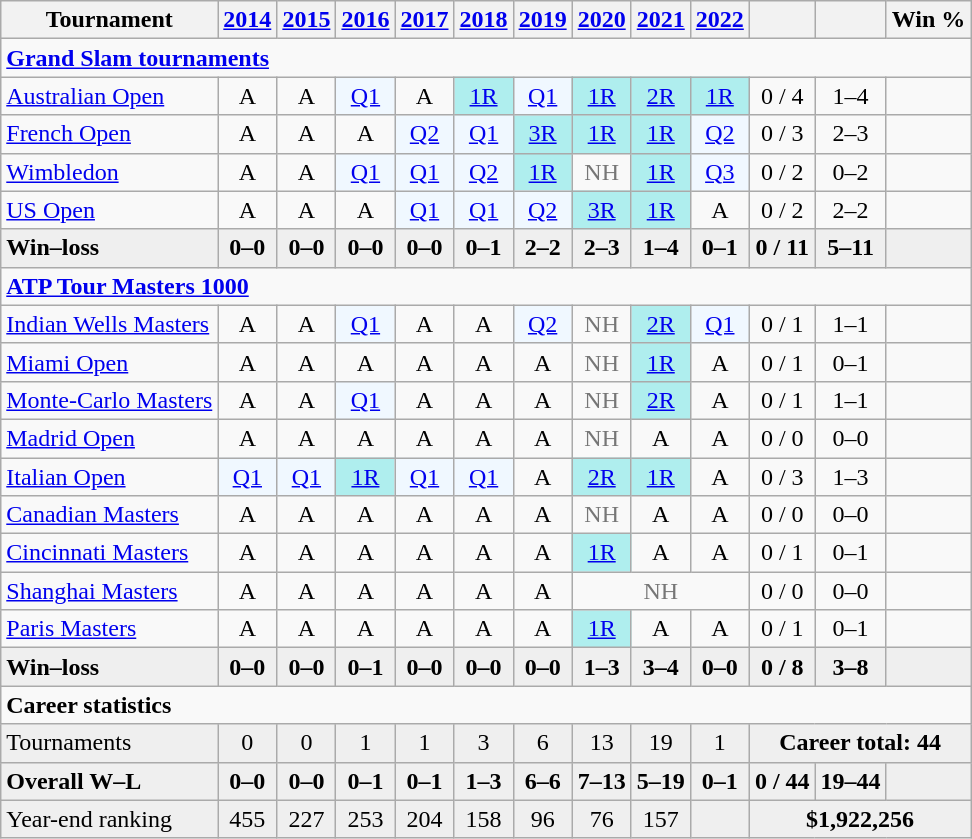<table class="wikitable" style="text-align:center">
<tr>
<th>Tournament</th>
<th><a href='#'>2014</a></th>
<th><a href='#'>2015</a></th>
<th><a href='#'>2016</a></th>
<th><a href='#'>2017</a></th>
<th><a href='#'>2018</a></th>
<th><a href='#'>2019</a></th>
<th><a href='#'>2020</a></th>
<th><a href='#'>2021</a></th>
<th><a href='#'>2022</a></th>
<th></th>
<th></th>
<th>Win %</th>
</tr>
<tr>
<td colspan="13" align="left"><strong><a href='#'>Grand Slam tournaments</a></strong></td>
</tr>
<tr>
<td align="left"><a href='#'>Australian Open</a></td>
<td>A</td>
<td>A</td>
<td bgcolor="f0f8ff"><a href='#'>Q1</a></td>
<td>A</td>
<td bgcolor="afeeee"><a href='#'>1R</a></td>
<td bgcolor="f0f8ff"><a href='#'>Q1</a></td>
<td bgcolor="afeeee"><a href='#'>1R</a></td>
<td bgcolor="afeeee"><a href='#'>2R</a></td>
<td bgcolor=afeeee><a href='#'>1R</a></td>
<td>0 / 4</td>
<td>1–4</td>
<td></td>
</tr>
<tr>
<td align="left"><a href='#'>French Open</a></td>
<td>A</td>
<td>A</td>
<td>A</td>
<td bgcolor="f0f8ff"><a href='#'>Q2</a></td>
<td bgcolor="f0f8ff"><a href='#'>Q1</a></td>
<td bgcolor="afeeee"><a href='#'>3R</a></td>
<td bgcolor="afeeee"><a href='#'>1R</a></td>
<td bgcolor="afeeee"><a href='#'>1R</a></td>
<td bgcolor=f0f8ff><a href='#'>Q2</a></td>
<td>0 / 3</td>
<td>2–3</td>
<td></td>
</tr>
<tr>
<td align="left"><a href='#'>Wimbledon</a></td>
<td>A</td>
<td>A</td>
<td bgcolor="f0f8ff"><a href='#'>Q1</a></td>
<td bgcolor="f0f8ff"><a href='#'>Q1</a></td>
<td bgcolor="f0f8ff"><a href='#'>Q2</a></td>
<td bgcolor="afeeee"><a href='#'>1R</a></td>
<td style="color:#767676">NH</td>
<td bgcolor="afeeee"><a href='#'>1R</a></td>
<td bgcolor=f0f8ff><a href='#'>Q3</a></td>
<td>0 / 2</td>
<td>0–2</td>
<td></td>
</tr>
<tr>
<td align="left"><a href='#'>US Open</a></td>
<td>A</td>
<td>A</td>
<td>A</td>
<td bgcolor="f0f8ff"><a href='#'>Q1</a></td>
<td bgcolor="f0f8ff"><a href='#'>Q1</a></td>
<td bgcolor="f0f8ff"><a href='#'>Q2</a></td>
<td bgcolor="afeeee"><a href='#'>3R</a></td>
<td bgcolor="afeeee"><a href='#'>1R</a></td>
<td>A</td>
<td>0 / 2</td>
<td>2–2</td>
<td></td>
</tr>
<tr style="font-weight:bold;background:#efefef">
<td align="left">Win–loss</td>
<td>0–0</td>
<td>0–0</td>
<td>0–0</td>
<td>0–0</td>
<td>0–1</td>
<td>2–2</td>
<td>2–3</td>
<td>1–4</td>
<td>0–1</td>
<td>0 / 11</td>
<td>5–11</td>
<td></td>
</tr>
<tr>
<td colspan="13" align="left"><strong><a href='#'>ATP Tour Masters 1000</a></strong></td>
</tr>
<tr>
<td align=left><a href='#'>Indian Wells Masters</a></td>
<td>A</td>
<td>A</td>
<td bgcolor=f0f8ff><a href='#'>Q1</a></td>
<td>A</td>
<td>A</td>
<td bgcolor=f0f8ff><a href='#'>Q2</a></td>
<td style="color:#767676">NH</td>
<td bgcolor=afeeee><a href='#'>2R</a></td>
<td bgcolor=f0f8ff><a href='#'>Q1</a></td>
<td>0 / 1</td>
<td>1–1</td>
<td></td>
</tr>
<tr>
<td align=left><a href='#'>Miami Open</a></td>
<td>A</td>
<td>A</td>
<td>A</td>
<td>A</td>
<td>A</td>
<td>A</td>
<td style="color:#767676">NH</td>
<td bgcolor=afeeee><a href='#'>1R</a></td>
<td>A</td>
<td>0 / 1</td>
<td>0–1</td>
<td></td>
</tr>
<tr>
<td align=left><a href='#'>Monte-Carlo Masters</a></td>
<td>A</td>
<td>A</td>
<td bgcolor=f0f8ff><a href='#'>Q1</a></td>
<td>A</td>
<td>A</td>
<td>A</td>
<td style="color:#767676">NH</td>
<td bgcolor=afeeee><a href='#'>2R</a></td>
<td>A</td>
<td>0 / 1</td>
<td>1–1</td>
<td></td>
</tr>
<tr>
<td align=left><a href='#'>Madrid Open</a></td>
<td>A</td>
<td>A</td>
<td>A</td>
<td>A</td>
<td>A</td>
<td>A</td>
<td style="color:#767676">NH</td>
<td>A</td>
<td>A</td>
<td>0 / 0</td>
<td>0–0</td>
<td></td>
</tr>
<tr>
<td align=left><a href='#'>Italian Open</a></td>
<td bgcolor=f0f8ff><a href='#'>Q1</a></td>
<td bgcolor=f0f8ff><a href='#'>Q1</a></td>
<td bgcolor=afeeee><a href='#'>1R</a></td>
<td bgcolor=f0f8ff><a href='#'>Q1</a></td>
<td bgcolor=f0f8ff><a href='#'>Q1</a></td>
<td>A</td>
<td bgcolor=afeeee><a href='#'>2R</a></td>
<td bgcolor=afeeee><a href='#'>1R</a></td>
<td>A</td>
<td>0 / 3</td>
<td>1–3</td>
<td></td>
</tr>
<tr>
<td align=left><a href='#'>Canadian Masters</a></td>
<td>A</td>
<td>A</td>
<td>A</td>
<td>A</td>
<td>A</td>
<td>A</td>
<td style="color:#767676">NH</td>
<td>A</td>
<td>A</td>
<td>0 / 0</td>
<td>0–0</td>
<td></td>
</tr>
<tr>
<td align=left><a href='#'>Cincinnati Masters</a></td>
<td>A</td>
<td>A</td>
<td>A</td>
<td>A</td>
<td>A</td>
<td>A</td>
<td bgcolor=afeeee><a href='#'>1R</a></td>
<td>A</td>
<td>A</td>
<td>0 / 1</td>
<td>0–1</td>
<td></td>
</tr>
<tr>
<td align=left><a href='#'>Shanghai Masters</a></td>
<td>A</td>
<td>A</td>
<td>A</td>
<td>A</td>
<td>A</td>
<td>A</td>
<td colspan="3" style="color:#767676">NH</td>
<td>0 / 0</td>
<td>0–0</td>
<td></td>
</tr>
<tr>
<td align=left><a href='#'>Paris Masters</a></td>
<td>A</td>
<td>A</td>
<td>A</td>
<td>A</td>
<td>A</td>
<td>A</td>
<td bgcolor=afeeee><a href='#'>1R</a></td>
<td>A</td>
<td>A</td>
<td>0 / 1</td>
<td>0–1</td>
<td></td>
</tr>
<tr style=background:#efefef;font-weight:bold>
<td align=left>Win–loss</td>
<td>0–0</td>
<td>0–0</td>
<td>0–1</td>
<td>0–0</td>
<td>0–0</td>
<td>0–0</td>
<td>1–3</td>
<td>3–4</td>
<td>0–0</td>
<td>0 / 8</td>
<td>3–8</td>
<td></td>
</tr>
<tr>
<td colspan="13" align="left"><strong>Career statistics</strong></td>
</tr>
<tr bgcolor=efefef>
<td align=left>Tournaments</td>
<td>0</td>
<td>0</td>
<td>1</td>
<td>1</td>
<td>3</td>
<td>6</td>
<td>13</td>
<td>19</td>
<td>1</td>
<td colspan="3"><strong>Career total: 44</strong></td>
</tr>
<tr style=background:#efefef;font-weight:bold>
<td align=left>Overall W–L</td>
<td>0–0</td>
<td>0–0</td>
<td>0–1</td>
<td>0–1</td>
<td>1–3</td>
<td>6–6</td>
<td>7–13</td>
<td>5–19</td>
<td>0–1</td>
<td>0 / 44</td>
<td>19–44</td>
<td></td>
</tr>
<tr bgcolor=efefef>
<td align=left>Year-end ranking</td>
<td>455</td>
<td>227</td>
<td>253</td>
<td>204</td>
<td>158</td>
<td>96</td>
<td>76</td>
<td>157</td>
<td></td>
<td colspan="3"><strong>$1,922,256</strong></td>
</tr>
</table>
